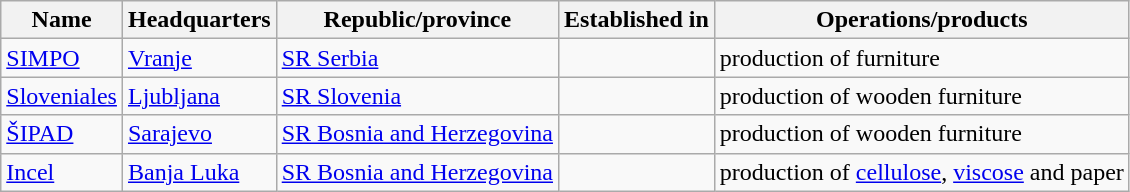<table class="wikitable">
<tr>
<th>Name</th>
<th>Headquarters</th>
<th>Republic/province</th>
<th>Established in</th>
<th>Operations/products</th>
</tr>
<tr>
<td><a href='#'>SIMPO</a></td>
<td><a href='#'>Vranje</a></td>
<td><a href='#'>SR Serbia</a></td>
<td></td>
<td>production of furniture</td>
</tr>
<tr>
<td><a href='#'>Sloveniales</a></td>
<td><a href='#'>Ljubljana</a></td>
<td><a href='#'>SR Slovenia</a></td>
<td></td>
<td>production of wooden furniture</td>
</tr>
<tr>
<td><a href='#'>ŠIPAD</a></td>
<td><a href='#'>Sarajevo</a></td>
<td><a href='#'>SR Bosnia and Herzegovina</a></td>
<td></td>
<td>production of wooden furniture</td>
</tr>
<tr>
<td><a href='#'>Incel</a></td>
<td><a href='#'>Banja Luka</a></td>
<td><a href='#'>SR Bosnia and Herzegovina</a></td>
<td></td>
<td>production of <a href='#'>cellulose</a>, <a href='#'>viscose</a> and paper</td>
</tr>
</table>
